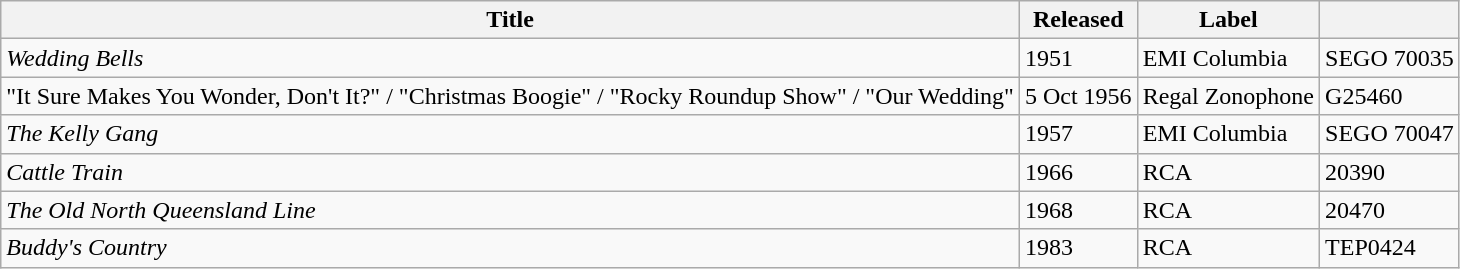<table class="wikitable sortable" border="1">
<tr>
<th>Title</th>
<th>Released</th>
<th>Label</th>
<th></th>
</tr>
<tr>
<td><em>Wedding Bells</em></td>
<td>1951</td>
<td>EMI Columbia</td>
<td>SEGO 70035</td>
</tr>
<tr>
<td>"It Sure Makes You Wonder, Don't It?" / "Christmas Boogie" / "Rocky Roundup Show" / "Our Wedding"</td>
<td>5 Oct 1956</td>
<td>Regal Zonophone</td>
<td>G25460</td>
</tr>
<tr>
<td><em>The Kelly Gang</em></td>
<td>1957</td>
<td>EMI Columbia</td>
<td>SEGO 70047</td>
</tr>
<tr>
<td><em>Cattle Train</em></td>
<td>1966</td>
<td>RCA</td>
<td>20390</td>
</tr>
<tr>
<td><em>The Old North Queensland Line</em></td>
<td>1968</td>
<td>RCA</td>
<td>20470</td>
</tr>
<tr>
<td><em>Buddy's Country</em></td>
<td>1983</td>
<td>RCA</td>
<td>TEP0424</td>
</tr>
</table>
